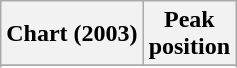<table class="wikitable sortable plainrowheaders" style="text-align:center;">
<tr>
<th scope="col">Chart (2003)</th>
<th scope="col">Peak<br>position</th>
</tr>
<tr>
</tr>
<tr>
</tr>
</table>
